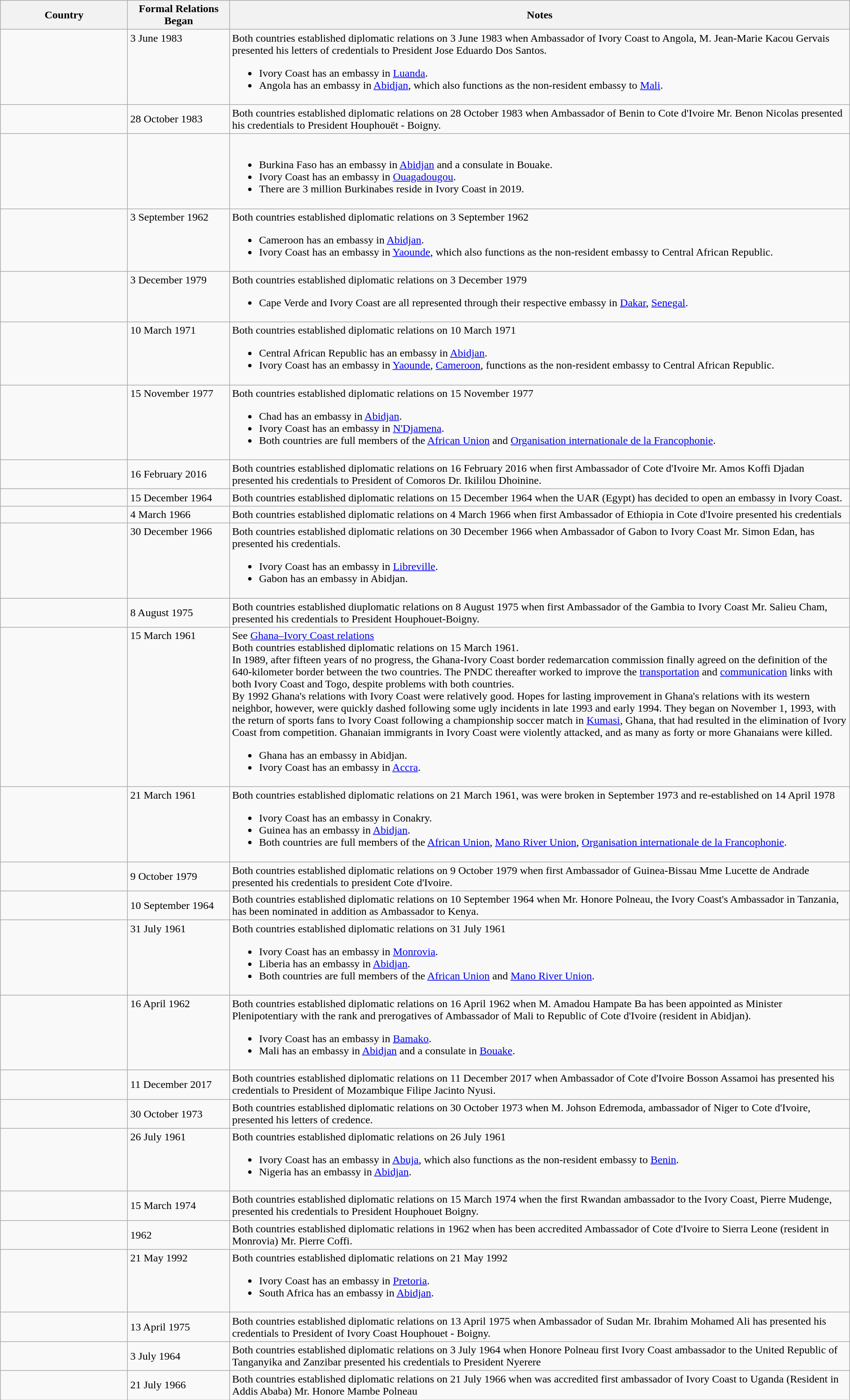<table class="wikitable sortable" style="width:100%; margin:auto;">
<tr>
<th style="width:15%;">Country</th>
<th style="width:12%;">Formal Relations Began</th>
<th>Notes</th>
</tr>
<tr valign="top">
<td></td>
<td>3 June 1983</td>
<td>Both countries established diplomatic relations on 3 June 1983 when Ambassador of Ivory Coast to Angola, M. Jean-Marie Kacou Gervais presented his letters of credentials to President Jose Eduardo Dos Santos.<br><ul><li>Ivory Coast has an embassy in <a href='#'>Luanda</a>.</li><li>Angola has an embassy in <a href='#'>Abidjan</a>, which also functions as the non-resident embassy to <a href='#'>Mali</a>.</li></ul></td>
</tr>
<tr>
<td></td>
<td>28 October 1983</td>
<td>Both countries established diplomatic relations on 28 October 1983 when Ambassador of Benin to Cote d'Ivoire Mr. Benon Nicolas presented his credentials to President Houphouët - Boigny.</td>
</tr>
<tr valign="top">
<td></td>
<td></td>
<td><br><ul><li>Burkina Faso has an embassy in <a href='#'>Abidjan</a> and a consulate in Bouake.</li><li>Ivory Coast has an embassy in <a href='#'>Ouagadougou</a>.</li><li>There are 3 million Burkinabes reside in Ivory Coast in 2019.</li></ul></td>
</tr>
<tr valign="top">
<td></td>
<td>3 September 1962</td>
<td>Both countries established diplomatic relations on 3 September 1962<br><ul><li>Cameroon has an embassy in <a href='#'>Abidjan</a>.</li><li>Ivory Coast has an embassy in <a href='#'>Yaounde</a>, which also functions as the non-resident embassy to Central African Republic.</li></ul></td>
</tr>
<tr valign="top">
<td></td>
<td>3 December 1979</td>
<td>Both countries established diplomatic relations on 3 December 1979<br><ul><li>Cape Verde and Ivory Coast are all represented through their respective embassy in <a href='#'>Dakar</a>, <a href='#'>Senegal</a>.</li></ul></td>
</tr>
<tr valign="top">
<td></td>
<td>10 March 1971</td>
<td>Both countries established diplomatic relations on 10 March 1971<br><ul><li>Central African Republic has an embassy in <a href='#'>Abidjan</a>.</li><li>Ivory Coast has an embassy in <a href='#'>Yaounde</a>, <a href='#'>Cameroon</a>, functions as the non-resident embassy to Central African Republic.</li></ul></td>
</tr>
<tr valign="top">
<td></td>
<td>15 November 1977</td>
<td>Both countries established diplomatic relations on 15 November 1977<br><ul><li>Chad has an embassy in <a href='#'>Abidjan</a>.</li><li>Ivory Coast has an embassy in <a href='#'>N'Djamena</a>.</li><li>Both countries are full members of the <a href='#'>African Union</a> and <a href='#'>Organisation internationale de la Francophonie</a>.</li></ul></td>
</tr>
<tr>
<td></td>
<td>16 February 2016</td>
<td>Both countries established diplomatic relations on 16 February 2016 when first Ambassador of Cote d'Ivoire Mr. Amos Koffi Djadan presented his credentials to President of Comoros Dr. Ikililou Dhoinine.</td>
</tr>
<tr>
<td></td>
<td>15 December 1964</td>
<td>Both countries established diplomatic relations on 15 December 1964 when the UAR (Egypt) has decided to open an embassy in Ivory Coast.</td>
</tr>
<tr>
<td></td>
<td>4 March 1966</td>
<td>Both countries established diplomatic relations on 4 March 1966 when first Ambassador of Ethiopia in Cote d'Ivoire presented his credentials</td>
</tr>
<tr valign="top">
<td></td>
<td>30 December 1966</td>
<td>Both countries established diplomatic relations on 30 December 1966 when Ambassador of Gabon to Ivory Coast Mr. Simon Edan, has presented his credentials.<br><ul><li>Ivory Coast has an embassy in <a href='#'>Libreville</a>.</li><li>Gabon has an embassy in Abidjan.</li></ul></td>
</tr>
<tr>
<td></td>
<td>8 August 1975</td>
<td>Both countries established diuplomatic relations on 8 August 1975 when first Ambassador of the Gambia to Ivory Coast Mr. Salieu Cham, presented his credentials to President Houphouet-Boigny.</td>
</tr>
<tr valign="top">
<td></td>
<td>15 March 1961</td>
<td>See <a href='#'>Ghana–Ivory Coast relations</a><br>Both countries established diplomatic relations on 15 March 1961.<br>In 1989, after fifteen years of no progress, the Ghana-Ivory Coast border redemarcation commission finally agreed on the definition of the 640-kilometer border between the two countries. The PNDC thereafter worked to improve the <a href='#'>transportation</a> and <a href='#'>communication</a> links with both Ivory Coast and Togo, despite problems with both countries.<br>By 1992 Ghana's relations with Ivory Coast were relatively good. Hopes for lasting improvement in Ghana's relations with its western neighbor, however, were quickly dashed following some ugly incidents in late 1993 and early 1994. They began on November 1, 1993, with the return of sports fans to Ivory Coast following a championship soccer match in <a href='#'>Kumasi</a>, Ghana, that had resulted in the elimination of Ivory Coast from competition. Ghanaian immigrants in Ivory Coast were violently attacked, and as many as forty or more Ghanaians were killed.<ul><li>Ghana has an embassy in Abidjan.</li><li>Ivory Coast has an embassy in <a href='#'>Accra</a>.</li></ul></td>
</tr>
<tr valign="top">
<td></td>
<td>21 March 1961</td>
<td>Both countries established diplomatic relations on 21 March 1961, was were broken in September 1973 and re-established on 14 April 1978<br><ul><li>Ivory Coast has an embassy in Conakry.</li><li>Guinea has an embassy in <a href='#'>Abidjan</a>.</li><li>Both countries are full members of the <a href='#'>African Union</a>, <a href='#'>Mano River Union</a>, <a href='#'>Organisation internationale de la Francophonie</a>.</li></ul></td>
</tr>
<tr>
<td></td>
<td>9 October 1979</td>
<td>Both countries established diplomatic relations on 9 October 1979 when first Ambassador of Guinea-Bissau Mme Lucette de Andrade presented his credentials to president Cote d'Ivoire.</td>
</tr>
<tr>
<td></td>
<td>10 September 1964</td>
<td>Both countries established diplomatic relations on 10 September 1964 when Mr. Honore Polneau, the Ivory Coast's Ambassador in Tanzania, has been nominated in addition as Ambassador to Kenya.</td>
</tr>
<tr valign="top">
<td></td>
<td>31 July 1961</td>
<td>Both countries established diplomatic relations on 31 July 1961<br><ul><li>Ivory Coast has an embassy in <a href='#'>Monrovia</a>.</li><li>Liberia has an embassy in <a href='#'>Abidjan</a>.</li><li>Both countries are full members of the <a href='#'>African Union</a> and <a href='#'>Mano River Union</a>.</li></ul></td>
</tr>
<tr valign="top">
<td></td>
<td>16 April 1962</td>
<td>Both countries established diplomatic relations on 16 April 1962 when M. Amadou Hampate Ba has been appointed as Minister Plenipotentiary with the rank and prerogatives of Ambassador of Mali to Republic of Cote d'Ivoire (resident in Abidjan).<br><ul><li>Ivory Coast has an embassy in <a href='#'>Bamako</a>.</li><li>Mali has an embassy in <a href='#'>Abidjan</a> and a consulate in <a href='#'>Bouake</a>.</li></ul></td>
</tr>
<tr>
<td></td>
<td>11 December 2017</td>
<td>Both countries established diplomatic relations on 11 December 2017 when Ambassador of Cote d'Ivoire Bosson Assamoi has presented his credentials to President of Mozambique Filipe Jacinto Nyusi.</td>
</tr>
<tr>
<td></td>
<td>30 October 1973</td>
<td>Both countries established diplomatic relations on 30 October 1973 when M. Johson Edremoda, ambassador of Niger to Cote d'Ivoire, presented his letters of credence.</td>
</tr>
<tr valign="top">
<td></td>
<td>26 July 1961</td>
<td>Both countries established diplomatic relations on 26 July 1961<br><ul><li>Ivory Coast has an embassy in <a href='#'>Abuja</a>, which also functions as the non-resident embassy to <a href='#'>Benin</a>.</li><li>Nigeria has an embassy in <a href='#'>Abidjan</a>.</li></ul></td>
</tr>
<tr>
<td></td>
<td>15 March 1974</td>
<td>Both countries established diplomatic relations on 15 March 1974 when the first Rwandan ambassador to the Ivory Coast, Pierre Mudenge, presented his credentials to President Houphouet Boigny.</td>
</tr>
<tr>
<td></td>
<td>1962</td>
<td>Both countries established diplomatic relations in 1962 when has been accredited Ambassador of Cote d'Ivoire to Sierra Leone (resident in Monrovia) Mr. Pierre Coffi.</td>
</tr>
<tr valign="top">
<td></td>
<td>21 May 1992</td>
<td>Both countries established diplomatic relations on 21 May 1992<br><ul><li>Ivory Coast has an embassy in <a href='#'>Pretoria</a>.</li><li>South Africa has an embassy in <a href='#'>Abidjan</a>.</li></ul></td>
</tr>
<tr>
<td></td>
<td>13 April 1975</td>
<td>Both countries established diplomatic relations on 13 April 1975 when Ambassador of Sudan Mr. Ibrahim Mohamed Ali has presented his credentials to President of Ivory Coast Houphouet - Boigny.</td>
</tr>
<tr>
<td></td>
<td>3 July 1964</td>
<td>Both countries established diplomatic relations on 3 July 1964 when Honore Polneau first Ivory Coast ambassador to the United Republic of Tanganyika and Zanzibar presented his credentials to President Nyerere</td>
</tr>
<tr>
<td></td>
<td>21 July 1966</td>
<td>Both countries established diplomatic relations on 21 July 1966 when was accredited first ambassador of Ivory Coast to Uganda (Resident in Addis Ababa) Mr. Honore Mambe Polneau</td>
</tr>
</table>
